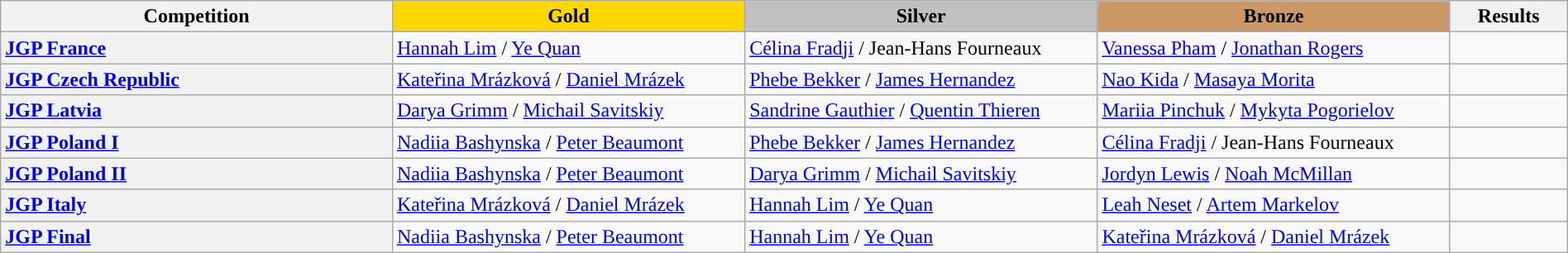<table class="wikitable unsortable" style="text-align:left; width:100%">
<tr>
<th scope="col" style="text-align:center; width:25%;">Competition</th>
<td scope="col" style="text-align:center; width:22.5%; background:gold"><strong>Gold</strong></td>
<td scope="col" style="text-align:center; width:22.5%; background:silver"><strong>Silver</strong></td>
<td scope="col" style="text-align:center; width:22.5%; background:#c96"><strong>Bronze</strong></td>
<th scope="col" style="text-align:center; width:7.5%;">Results</th>
</tr>
<tr>
<th scope="row" style="text-align:left"> <a href='#'>JGP France</a></th>
<td> <a href='#'>Hannah Lim</a> / <a href='#'>Ye Quan</a></td>
<td> <a href='#'>Célina Fradji</a> / Jean-Hans Fourneaux</td>
<td> <a href='#'>Vanessa Pham</a> / <a href='#'>Jonathan Rogers</a></td>
<td></td>
</tr>
<tr>
<th scope="row" style="text-align:left"> <a href='#'>JGP Czech Republic</a></th>
<td> <a href='#'>Kateřina Mrázková</a> / <a href='#'>Daniel Mrázek</a></td>
<td> <a href='#'>Phebe Bekker</a> / <a href='#'>James Hernandez</a></td>
<td> <a href='#'>Nao Kida</a> / <a href='#'>Masaya Morita</a></td>
<td></td>
</tr>
<tr>
<th scope="row" style="text-align:left"> <a href='#'>JGP Latvia</a></th>
<td> <a href='#'>Darya Grimm</a> / <a href='#'>Michail Savitskiy</a></td>
<td> <a href='#'>Sandrine Gauthier</a> / <a href='#'>Quentin Thieren</a></td>
<td> <a href='#'>Mariia Pinchuk</a> / <a href='#'>Mykyta Pogorielov</a></td>
<td></td>
</tr>
<tr>
<th scope="row" style="text-align:left"> <a href='#'>JGP Poland I</a></th>
<td> <a href='#'>Nadiia Bashynska</a> / <a href='#'>Peter Beaumont</a></td>
<td> <a href='#'>Phebe Bekker</a> / <a href='#'>James Hernandez</a></td>
<td> <a href='#'>Célina Fradji</a> / Jean-Hans Fourneaux</td>
<td></td>
</tr>
<tr>
<th scope="row" style="text-align:left"> <a href='#'>JGP Poland II</a></th>
<td> <a href='#'>Nadiia Bashynska</a> / <a href='#'>Peter Beaumont</a></td>
<td> <a href='#'>Darya Grimm</a> / <a href='#'>Michail Savitskiy</a></td>
<td> <a href='#'>Jordyn Lewis</a> / <a href='#'>Noah McMillan</a></td>
<td></td>
</tr>
<tr>
<th scope="row" style="text-align:left"> <a href='#'>JGP Italy</a></th>
<td> <a href='#'>Kateřina Mrázková</a> / <a href='#'>Daniel Mrázek</a></td>
<td> <a href='#'>Hannah Lim</a> / <a href='#'>Ye Quan</a></td>
<td> <a href='#'>Leah Neset</a> / <a href='#'>Artem Markelov</a></td>
<td></td>
</tr>
<tr>
<th scope="row" style="text-align:left"> <a href='#'>JGP Final</a></th>
<td> <a href='#'>Nadiia Bashynska</a> / <a href='#'>Peter Beaumont</a></td>
<td> <a href='#'>Hannah Lim</a> / <a href='#'>Ye Quan</a></td>
<td> <a href='#'>Kateřina Mrázková</a> / <a href='#'>Daniel Mrázek</a></td>
<td></td>
</tr>
</table>
